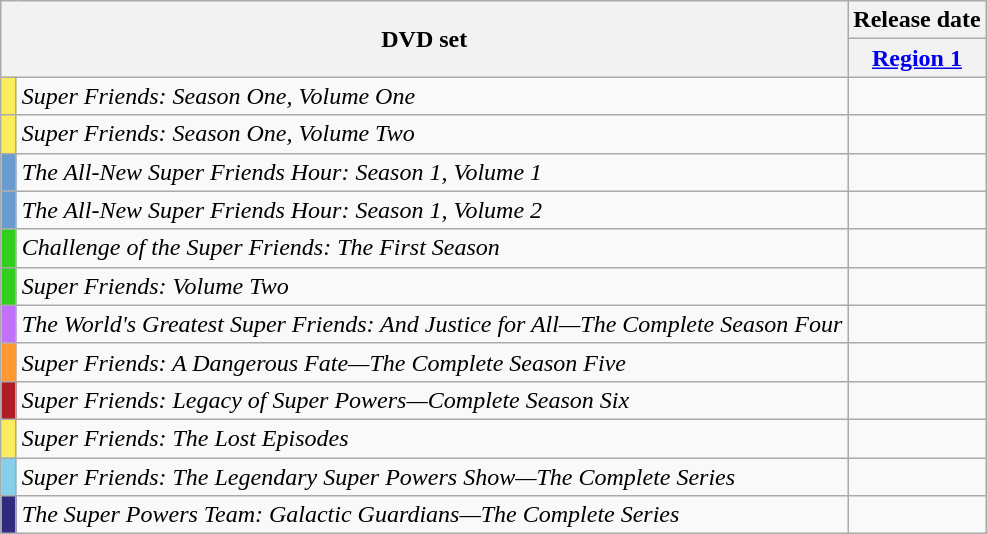<table class=wikitable style="text-align:center">
<tr>
<th rowspan=2 colspan=2>DVD set</th>
<th colspan=3>Release date</th>
</tr>
<tr>
<th><a href='#'>Region 1</a></th>
</tr>
<tr>
<td style="width:3px; background:#FBEC5C"></td>
<td align=left><em>Super Friends: Season One, Volume One</em></td>
<td></td>
</tr>
<tr>
<td bgcolor="FBEC5C"></td>
<td align=left><em>Super Friends: Season One, Volume Two</em></td>
<td></td>
</tr>
<tr>
<td bgcolor="689CCF"></td>
<td align=left><em>The All-New Super Friends Hour: Season 1, Volume 1</em></td>
<td></td>
</tr>
<tr>
<td bgcolor="689CCF"></td>
<td align=left><em>The All-New Super Friends Hour: Season 1, Volume 2</em></td>
<td></td>
</tr>
<tr>
<td bgcolor="2FCE1F"></td>
<td align=left><em>Challenge of the Super Friends: The First Season</em></td>
<td></td>
</tr>
<tr>
<td bgcolor="2FCE1F"></td>
<td align=left><em>Super Friends: Volume Two</em></td>
<td></td>
</tr>
<tr>
<td bgcolor="C271FF"></td>
<td align=left><em>The World's Greatest Super Friends: And Justice for All—The Complete Season Four</em></td>
<td></td>
</tr>
<tr>
<td bgcolor="FF9933"></td>
<td align=left><em>Super Friends: A Dangerous Fate—The Complete Season Five</em></td>
<td></td>
</tr>
<tr>
<td bgcolor="AE1C26"></td>
<td align=left><em>Super Friends: Legacy of Super Powers—Complete Season Six</em></td>
<td></td>
</tr>
<tr>
<td bgcolor="FBEC5D"></td>
<td align=left><em>Super Friends: The Lost Episodes</em></td>
<td></td>
</tr>
<tr>
<td bgcolor="87CEEB"></td>
<td align=left><em>Super Friends: The Legendary Super Powers Show—The Complete Series</em></td>
<td></td>
</tr>
<tr>
<td bgcolor="302A81"></td>
<td align=left><em>The Super Powers Team: Galactic Guardians—The Complete Series</em></td>
<td></td>
</tr>
</table>
